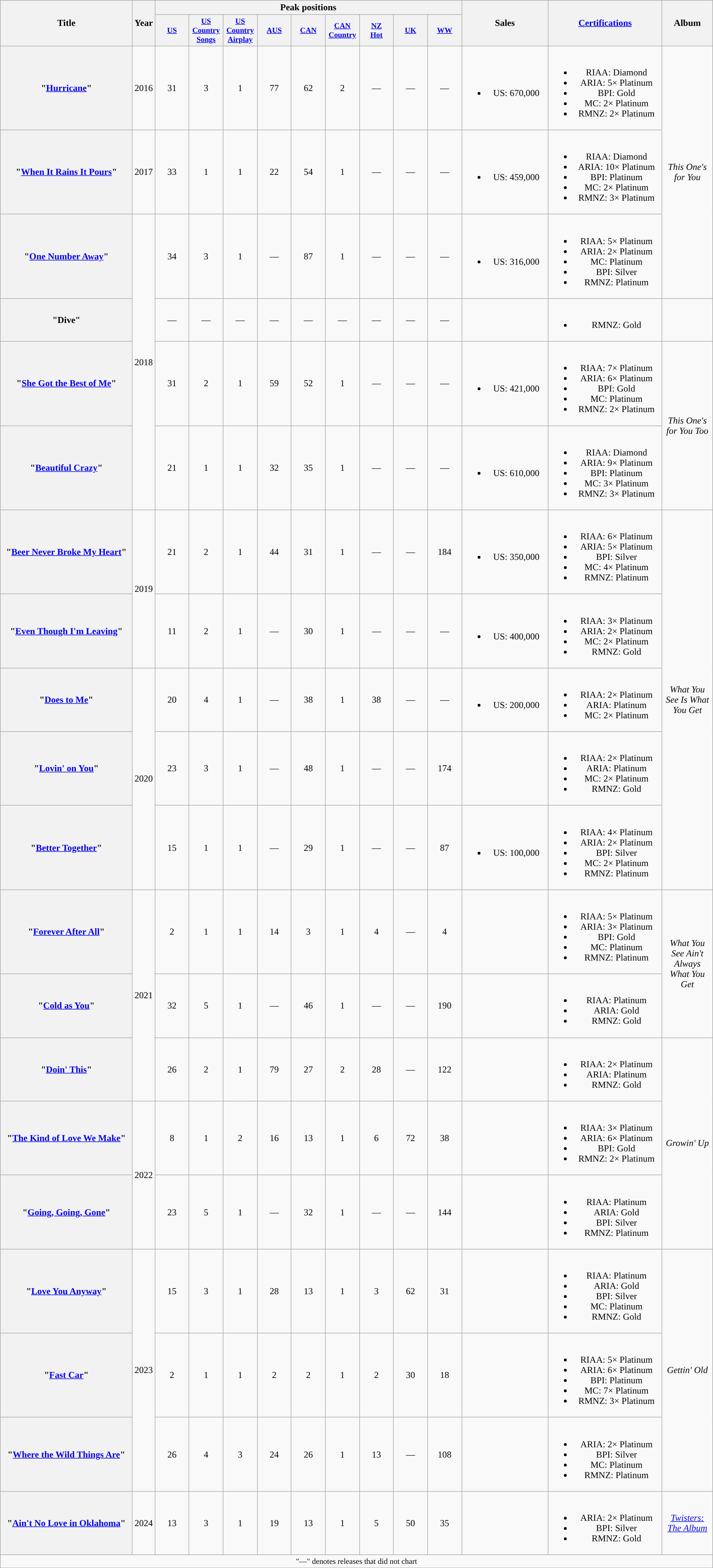<table class="wikitable plainrowheaders" style="text-align:center;">
<tr>
<th scope="col" rowspan="2" style="width:14em;">Title</th>
<th scope="col" rowspan="2">Year</th>
<th scope="col" colspan="9">Peak positions</th>
<th scope="col" rowspan="2" style="width:9em;">Sales</th>
<th scope="col" rowspan="2" style="width:12em;"><a href='#'>Certifications</a></th>
<th scope="col" rowspan="2">Album</th>
</tr>
<tr style="font-size:smaller;">
<th scope="col" style="width:4em;"><a href='#'>US</a><br></th>
<th scope="col" style="width:4em;"><a href='#'>US Country Songs</a><br></th>
<th scope="col" style="width:4em;"><a href='#'>US Country Airplay</a><br></th>
<th scope="col" style="width:4em;"><a href='#'>AUS</a><br></th>
<th scope="col" style="width:4em;"><a href='#'>CAN</a><br></th>
<th scope="col" style="width:4em;"><a href='#'>CAN Country</a><br></th>
<th scope="col" style="width:4em;"><a href='#'>NZ<br>Hot</a><br></th>
<th scope="col" style="width:4em;"><a href='#'>UK</a><br></th>
<th scope="col" style="width:4em;"><a href='#'>WW</a><br></th>
</tr>
<tr>
<th scope="row">"<a href='#'>Hurricane</a>"</th>
<td>2016</td>
<td>31</td>
<td>3</td>
<td>1</td>
<td>77</td>
<td>62</td>
<td>2</td>
<td>—</td>
<td>—</td>
<td>—</td>
<td><br><ul><li>US: 670,000</li></ul></td>
<td><br><ul><li>RIAA: Diamond</li><li>ARIA: 5× Platinum</li><li>BPI: Gold</li><li>MC: 2× Platinum</li><li>RMNZ: 2× Platinum</li></ul></td>
<td rowspan="3"><em>This One's for You</em></td>
</tr>
<tr>
<th scope="row">"<a href='#'>When It Rains It Pours</a>"</th>
<td>2017</td>
<td>33</td>
<td>1</td>
<td>1</td>
<td>22</td>
<td>54</td>
<td>1</td>
<td>—</td>
<td>—</td>
<td>—</td>
<td><br><ul><li>US: 459,000</li></ul></td>
<td><br><ul><li>RIAA: Diamond</li><li>ARIA: 10× Platinum</li><li>BPI: Platinum</li><li>MC: 2× Platinum</li><li>RMNZ: 3× Platinum</li></ul></td>
</tr>
<tr>
<th scope="row">"<a href='#'>One Number Away</a>"</th>
<td rowspan="4">2018</td>
<td>34</td>
<td>3</td>
<td>1</td>
<td>—</td>
<td>87</td>
<td>1</td>
<td>—</td>
<td>—</td>
<td>—</td>
<td><br><ul><li>US: 316,000</li></ul></td>
<td><br><ul><li>RIAA: 5× Platinum</li><li>ARIA: 2× Platinum</li><li>MC: Platinum</li><li>BPI: Silver</li><li>RMNZ: Platinum</li></ul></td>
</tr>
<tr>
<th scope="row">"Dive"</th>
<td>—</td>
<td>—</td>
<td>—</td>
<td>—</td>
<td>—</td>
<td>—</td>
<td>—</td>
<td>—</td>
<td>—</td>
<td></td>
<td><br><ul><li>RMNZ: Gold</li></ul></td>
<td></td>
</tr>
<tr>
<th scope="row">"<a href='#'>She Got the Best of Me</a>"</th>
<td>31</td>
<td>2</td>
<td>1</td>
<td>59</td>
<td>52</td>
<td>1</td>
<td>—</td>
<td>—</td>
<td>—</td>
<td><br><ul><li>US: 421,000</li></ul></td>
<td><br><ul><li>RIAA: 7× Platinum</li><li>ARIA: 6× Platinum</li><li>BPI: Gold</li><li>MC: Platinum</li><li>RMNZ: 2× Platinum</li></ul></td>
<td rowspan="2" style="text-align:center;"><em>This One's for You Too</em></td>
</tr>
<tr>
<th scope="row">"<a href='#'>Beautiful Crazy</a>"</th>
<td>21</td>
<td>1</td>
<td>1</td>
<td>32</td>
<td>35</td>
<td>1</td>
<td>—</td>
<td>—</td>
<td>—</td>
<td><br><ul><li>US: 610,000</li></ul></td>
<td><br><ul><li>RIAA: Diamond</li><li>ARIA: 9× Platinum</li><li>BPI: Platinum</li><li>MC: 3× Platinum</li><li>RMNZ: 3× Platinum</li></ul></td>
</tr>
<tr>
<th scope="row">"<a href='#'>Beer Never Broke My Heart</a>"</th>
<td rowspan="2">2019</td>
<td>21</td>
<td>2</td>
<td>1</td>
<td>44</td>
<td>31</td>
<td>1</td>
<td>—</td>
<td>—</td>
<td>184</td>
<td><br><ul><li>US: 350,000</li></ul></td>
<td><br><ul><li>RIAA: 6× Platinum</li><li>ARIA: 5× Platinum</li><li>BPI: Silver</li><li>MC: 4× Platinum</li><li>RMNZ: Platinum</li></ul></td>
<td rowspan="5" style="text-align:center;"><em>What You See Is What You Get</em></td>
</tr>
<tr>
<th scope="row">"<a href='#'>Even Though I'm Leaving</a>"</th>
<td>11</td>
<td>2</td>
<td>1</td>
<td>—</td>
<td>30</td>
<td>1</td>
<td>—</td>
<td>—</td>
<td>—</td>
<td><br><ul><li>US: 400,000</li></ul></td>
<td><br><ul><li>RIAA: 3× Platinum</li><li>ARIA: 2× Platinum</li><li>MC: 2× Platinum</li><li>RMNZ: Gold</li></ul></td>
</tr>
<tr>
<th scope="row">"<a href='#'>Does to Me</a>"<br></th>
<td rowspan="3">2020</td>
<td>20</td>
<td>4</td>
<td>1</td>
<td>—</td>
<td>38</td>
<td>1</td>
<td>38</td>
<td>—</td>
<td>—</td>
<td><br><ul><li>US: 200,000</li></ul></td>
<td><br><ul><li>RIAA: 2× Platinum</li><li>ARIA: Platinum</li><li>MC: 2× Platinum</li></ul></td>
</tr>
<tr>
<th scope="row">"<a href='#'>Lovin' on You</a>"</th>
<td>23</td>
<td>3</td>
<td>1</td>
<td>—</td>
<td>48</td>
<td>1</td>
<td>—</td>
<td>—</td>
<td>174</td>
<td></td>
<td><br><ul><li>RIAA: 2× Platinum</li><li>ARIA: Platinum</li><li>MC: 2× Platinum</li><li>RMNZ: Gold</li></ul></td>
</tr>
<tr>
<th scope="row">"<a href='#'>Better Together</a>"</th>
<td>15</td>
<td>1</td>
<td>1</td>
<td>—</td>
<td>29</td>
<td>1</td>
<td>—</td>
<td>—</td>
<td>87</td>
<td><br><ul><li>US: 100,000</li></ul></td>
<td><br><ul><li>RIAA: 4× Platinum</li><li>ARIA: 2× Platinum</li><li>BPI: Silver</li><li>MC: 2× Platinum</li><li>RMNZ: Platinum</li></ul></td>
</tr>
<tr>
<th scope="row">"<a href='#'>Forever After All</a>"</th>
<td rowspan="3”">2021</td>
<td>2</td>
<td>1</td>
<td>1</td>
<td>14</td>
<td>3</td>
<td>1</td>
<td>4</td>
<td>—</td>
<td>4</td>
<td></td>
<td><br><ul><li>RIAA: 5× Platinum</li><li>ARIA: 3× Platinum</li><li>BPI: Gold</li><li>MC: Platinum</li><li>RMNZ: Platinum</li></ul></td>
<td rowspan=2><em>What You See Ain't Always What You Get</em></td>
</tr>
<tr>
<th scope="row">"<a href='#'>Cold as You</a>"</th>
<td>32</td>
<td>5</td>
<td>1</td>
<td>—</td>
<td>46</td>
<td>1</td>
<td>—</td>
<td>—</td>
<td>190</td>
<td></td>
<td><br><ul><li>RIAA: Platinum</li><li>ARIA: Gold</li><li>RMNZ: Gold</li></ul></td>
</tr>
<tr>
<th scope="row">"<a href='#'>Doin' This</a>"</th>
<td>26</td>
<td>2</td>
<td>1</td>
<td>79</td>
<td>27</td>
<td>2</td>
<td>28</td>
<td>—</td>
<td>122</td>
<td></td>
<td><br><ul><li>RIAA: 2× Platinum</li><li>ARIA: Platinum</li><li>RMNZ: Gold</li></ul></td>
<td rowspan=3><em>Growin' Up</em></td>
</tr>
<tr>
<th scope="row">"<a href='#'>The Kind of Love We Make</a>"</th>
<td rowspan="2">2022</td>
<td>8</td>
<td>1</td>
<td>2</td>
<td>16</td>
<td>13</td>
<td>1</td>
<td>6</td>
<td>72</td>
<td>38</td>
<td></td>
<td><br><ul><li>RIAA: 3× Platinum</li><li>ARIA: 6× Platinum</li><li>BPI: Gold</li><li>RMNZ: 2× Platinum</li></ul></td>
</tr>
<tr>
<th scope="row">"<a href='#'>Going, Going, Gone</a>"</th>
<td>23</td>
<td>5</td>
<td>1</td>
<td>—</td>
<td>32</td>
<td>1</td>
<td>—</td>
<td>—</td>
<td>144</td>
<td></td>
<td><br><ul><li>RIAA: Platinum</li><li>ARIA: Gold</li><li>BPI: Silver</li><li>RMNZ: Platinum</li></ul></td>
</tr>
<tr>
<th scope="row">"<a href='#'>Love You Anyway</a>"</th>
<td rowspan="3">2023</td>
<td>15</td>
<td>3</td>
<td>1</td>
<td>28</td>
<td>13</td>
<td>1</td>
<td>3</td>
<td>62</td>
<td>31</td>
<td></td>
<td><br><ul><li>RIAA: Platinum</li><li>ARIA: Gold</li><li>BPI: Silver</li><li>MC: Platinum</li><li>RMNZ: Gold</li></ul></td>
<td rowspan="3"><em>Gettin' Old</em></td>
</tr>
<tr>
<th scope="row">"<a href='#'>Fast Car</a>"</th>
<td>2</td>
<td>1</td>
<td>1</td>
<td>2</td>
<td>2</td>
<td>1</td>
<td>2</td>
<td>30</td>
<td>18</td>
<td></td>
<td><br><ul><li>RIAA: 5× Platinum</li><li>ARIA: 6× Platinum</li><li>BPI: Platinum</li><li>MC: 7× Platinum</li><li>RMNZ: 3× Platinum</li></ul></td>
</tr>
<tr>
<th scope="row">"<a href='#'>Where the Wild Things Are</a>"</th>
<td>26</td>
<td>4</td>
<td>3</td>
<td>24</td>
<td>26</td>
<td>1</td>
<td>13</td>
<td>—</td>
<td>108</td>
<td></td>
<td><br><ul><li>ARIA: 2× Platinum</li><li>BPI: Silver</li><li>MC: Platinum</li><li>RMNZ: Platinum</li></ul></td>
</tr>
<tr>
<th scope="row">"<a href='#'>Ain't No Love in Oklahoma</a>"</th>
<td>2024</td>
<td>13</td>
<td>3</td>
<td>1</td>
<td>19</td>
<td>13</td>
<td>1</td>
<td>5</td>
<td>50</td>
<td>35</td>
<td></td>
<td><br><ul><li>ARIA: 2× Platinum</li><li>BPI: Silver</li><li>RMNZ: Gold</li></ul></td>
<td><em><a href='#'>Twisters: The Album</a></em></td>
</tr>
<tr>
<td colspan="14" style="font-size:85%">"—" denotes releases that did not chart</td>
</tr>
</table>
